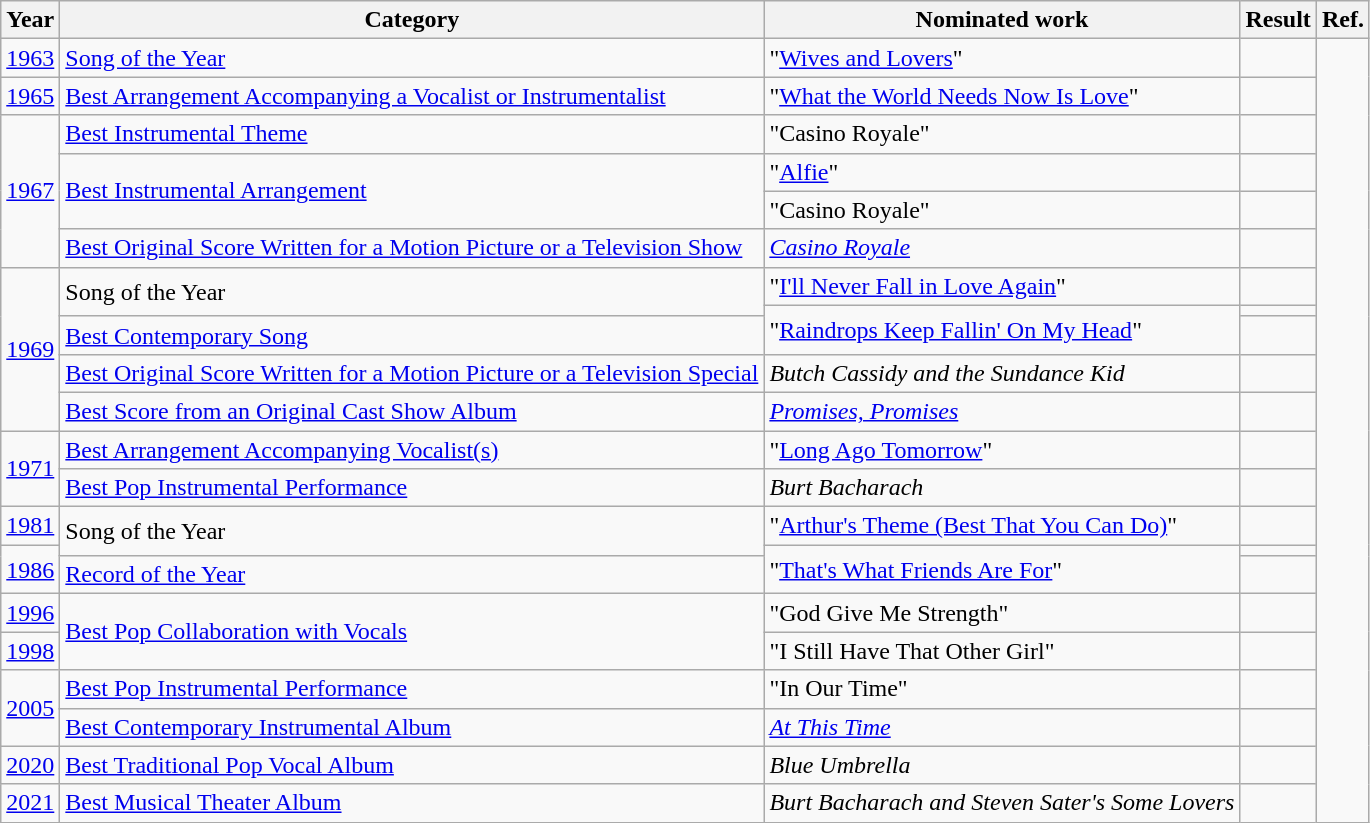<table class="wikitable">
<tr>
<th>Year</th>
<th>Category</th>
<th>Nominated work</th>
<th>Result</th>
<th>Ref.</th>
</tr>
<tr>
<td><a href='#'>1963</a></td>
<td><a href='#'>Song of the Year</a></td>
<td>"<a href='#'>Wives and Lovers</a>" <br> </td>
<td></td>
<td align="center" rowspan="22"></td>
</tr>
<tr>
<td><a href='#'>1965</a></td>
<td><a href='#'>Best Arrangement Accompanying a Vocalist or Instrumentalist</a></td>
<td>"<a href='#'>What the World Needs Now Is Love</a>" <br> </td>
<td></td>
</tr>
<tr>
<td rowspan="4"><a href='#'>1967</a></td>
<td><a href='#'>Best Instrumental Theme</a></td>
<td>"Casino Royale" <br> </td>
<td></td>
</tr>
<tr>
<td rowspan="2"><a href='#'>Best Instrumental Arrangement</a></td>
<td>"<a href='#'>Alfie</a>"</td>
<td></td>
</tr>
<tr>
<td>"Casino Royale"</td>
<td></td>
</tr>
<tr>
<td><a href='#'>Best Original Score Written for a Motion Picture or a Television Show</a></td>
<td><em><a href='#'>Casino Royale</a></em></td>
<td></td>
</tr>
<tr>
<td rowspan="5"><a href='#'>1969</a></td>
<td rowspan="2">Song of the Year</td>
<td>"<a href='#'>I'll Never Fall in Love Again</a>" <br> </td>
<td></td>
</tr>
<tr>
<td rowspan="2">"<a href='#'>Raindrops Keep Fallin' On My Head</a>" <br> </td>
<td></td>
</tr>
<tr>
<td><a href='#'>Best Contemporary Song</a></td>
<td></td>
</tr>
<tr>
<td><a href='#'>Best Original Score Written for a Motion Picture or a Television Special</a></td>
<td><em>Butch Cassidy and the Sundance Kid</em></td>
<td></td>
</tr>
<tr>
<td><a href='#'>Best Score from an Original Cast Show Album</a></td>
<td><em><a href='#'>Promises, Promises</a></em> <br> </td>
<td></td>
</tr>
<tr>
<td rowspan="2"><a href='#'>1971</a></td>
<td><a href='#'>Best Arrangement Accompanying Vocalist(s)</a></td>
<td>"<a href='#'>Long Ago Tomorrow</a>" <br> </td>
<td></td>
</tr>
<tr>
<td><a href='#'>Best Pop Instrumental Performance</a></td>
<td><em>Burt Bacharach</em></td>
<td></td>
</tr>
<tr>
<td><a href='#'>1981</a></td>
<td rowspan="2">Song of the Year</td>
<td>"<a href='#'>Arthur's Theme (Best That You Can Do)</a>" <br> </td>
<td></td>
</tr>
<tr>
<td rowspan="2"><a href='#'>1986</a></td>
<td rowspan="2">"<a href='#'>That's What Friends Are For</a>" <br> </td>
<td></td>
</tr>
<tr>
<td><a href='#'>Record of the Year</a></td>
<td></td>
</tr>
<tr>
<td><a href='#'>1996</a></td>
<td rowspan="2"><a href='#'>Best Pop Collaboration with Vocals</a></td>
<td>"God Give Me Strength" <br> </td>
<td></td>
</tr>
<tr>
<td><a href='#'>1998</a></td>
<td>"I Still Have That Other Girl" <br> </td>
<td></td>
</tr>
<tr>
<td rowspan="2"><a href='#'>2005</a></td>
<td><a href='#'>Best Pop Instrumental Performance</a></td>
<td>"In Our Time" <br> </td>
<td></td>
</tr>
<tr>
<td><a href='#'>Best Contemporary Instrumental Album</a></td>
<td><em><a href='#'>At This Time</a></em> <br> </td>
<td></td>
</tr>
<tr>
<td><a href='#'>2020</a></td>
<td><a href='#'>Best Traditional Pop Vocal Album</a></td>
<td><em>Blue Umbrella</em> <br> </td>
<td></td>
</tr>
<tr>
<td><a href='#'>2021</a></td>
<td><a href='#'>Best Musical Theater Album</a></td>
<td><em>Burt Bacharach and Steven Sater's Some Lovers</em> <br> </td>
<td></td>
</tr>
</table>
